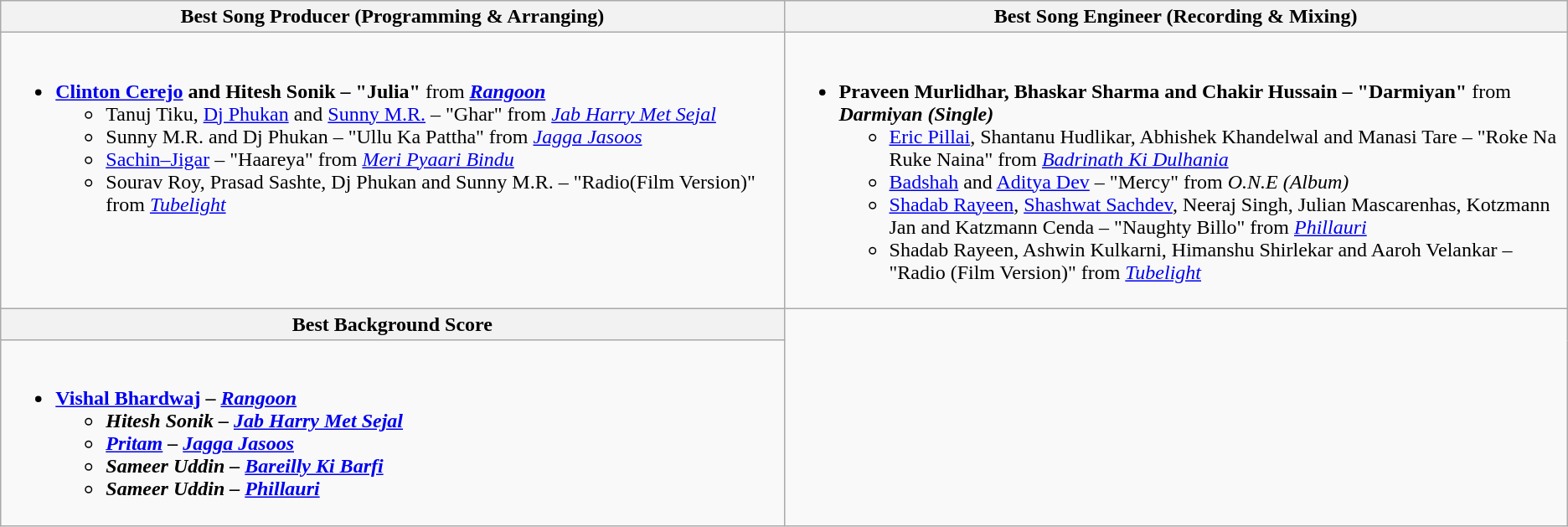<table class="wikitable">
<tr>
<th style="width:50%;">Best Song Producer (Programming & Arranging)</th>
<th style="width:50%;">Best Song Engineer (Recording & Mixing)</th>
</tr>
<tr>
<td valign="top"><br><ul><li><strong><a href='#'>Clinton Cerejo</a> and Hitesh Sonik – "Julia"</strong> from <strong><em><a href='#'>Rangoon</a></em></strong><ul><li>Tanuj Tiku, <a href='#'>Dj Phukan</a> and <a href='#'>Sunny M.R.</a> – "Ghar" from <em><a href='#'>Jab Harry Met Sejal</a></em></li><li>Sunny M.R. and Dj Phukan – "Ullu Ka Pattha" from <em><a href='#'>Jagga Jasoos</a></em></li><li><a href='#'>Sachin–Jigar</a> – "Haareya" from <em><a href='#'>Meri Pyaari Bindu</a></em></li><li>Sourav Roy, Prasad Sashte, Dj Phukan and Sunny M.R. – "Radio(Film Version)" from <em><a href='#'>Tubelight</a></em></li></ul></li></ul></td>
<td valign="top"><br><ul><li><strong>Praveen Murlidhar, Bhaskar Sharma and Chakir Hussain – "Darmiyan"</strong> from <strong><em>Darmiyan (Single)</em></strong><ul><li><a href='#'>Eric Pillai</a>, Shantanu Hudlikar, Abhishek Khandelwal and Manasi Tare – "Roke Na Ruke Naina" from <em><a href='#'>Badrinath Ki Dulhania</a></em></li><li><a href='#'>Badshah</a> and <a href='#'>Aditya Dev</a> – "Mercy" from <em>O.N.E (Album)</em></li><li><a href='#'>Shadab Rayeen</a>, <a href='#'>Shashwat Sachdev</a>, Neeraj Singh, Julian Mascarenhas, Kotzmann Jan and Katzmann Cenda – "Naughty Billo" from <em><a href='#'>Phillauri</a></em></li><li>Shadab Rayeen, Ashwin Kulkarni, Himanshu Shirlekar and Aaroh Velankar – "Radio (Film Version)" from <em><a href='#'>Tubelight</a></em></li></ul></li></ul></td>
</tr>
<tr>
<th>Best Background Score</th>
</tr>
<tr>
<td valign="top"><br><ul><li><strong><a href='#'>Vishal Bhardwaj</a> – <em><a href='#'>Rangoon</a><strong><em><ul><li>Hitesh Sonik – </em><a href='#'>Jab Harry Met Sejal</a><em></li><li><a href='#'>Pritam</a> – </em><a href='#'>Jagga Jasoos</a><em></li><li>Sameer Uddin – </em><a href='#'>Bareilly Ki Barfi</a><em></li><li>Sameer Uddin – </em><a href='#'>Phillauri</a><em></li></ul></li></ul></td>
</tr>
</table>
